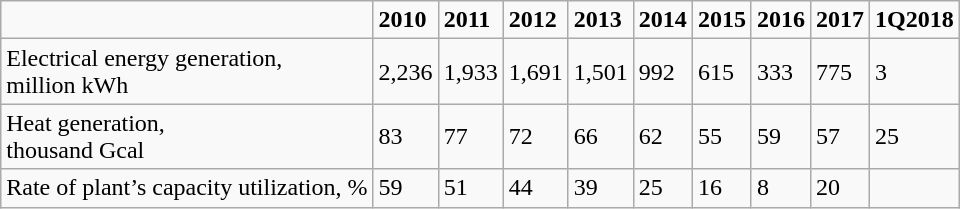<table class="wikitable">
<tr>
<td></td>
<td><strong>2010</strong></td>
<td><strong>2011</strong></td>
<td><strong>2012</strong></td>
<td><strong>2013</strong></td>
<td><strong>2014</strong></td>
<td><strong>2015</strong></td>
<td><strong>2016</strong></td>
<td><strong>2017</strong></td>
<td><strong>1Q2018</strong></td>
</tr>
<tr>
<td>Electrical energy generation,<br>million kWh</td>
<td>2,236</td>
<td>1,933</td>
<td>1,691</td>
<td>1,501</td>
<td>992</td>
<td>615</td>
<td>333</td>
<td>775</td>
<td>3</td>
</tr>
<tr>
<td>Heat generation,<br>thousand Gcal</td>
<td>83</td>
<td>77</td>
<td>72</td>
<td>66</td>
<td>62</td>
<td>55</td>
<td>59</td>
<td>57</td>
<td>25</td>
</tr>
<tr>
<td>Rate of plant’s capacity utilization, %</td>
<td>59</td>
<td>51</td>
<td>44</td>
<td>39</td>
<td>25</td>
<td>16</td>
<td>8</td>
<td>20</td>
<td></td>
</tr>
</table>
